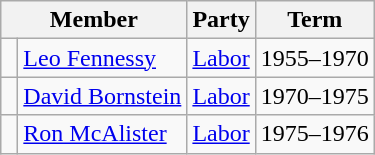<table class="wikitable">
<tr>
<th colspan="2">Member</th>
<th>Party</th>
<th>Term</th>
</tr>
<tr>
<td> </td>
<td><a href='#'>Leo Fennessy</a></td>
<td><a href='#'>Labor</a></td>
<td>1955–1970</td>
</tr>
<tr>
<td> </td>
<td><a href='#'>David Bornstein</a></td>
<td><a href='#'>Labor</a></td>
<td>1970–1975</td>
</tr>
<tr>
<td> </td>
<td><a href='#'>Ron McAlister</a></td>
<td><a href='#'>Labor</a></td>
<td>1975–1976</td>
</tr>
</table>
